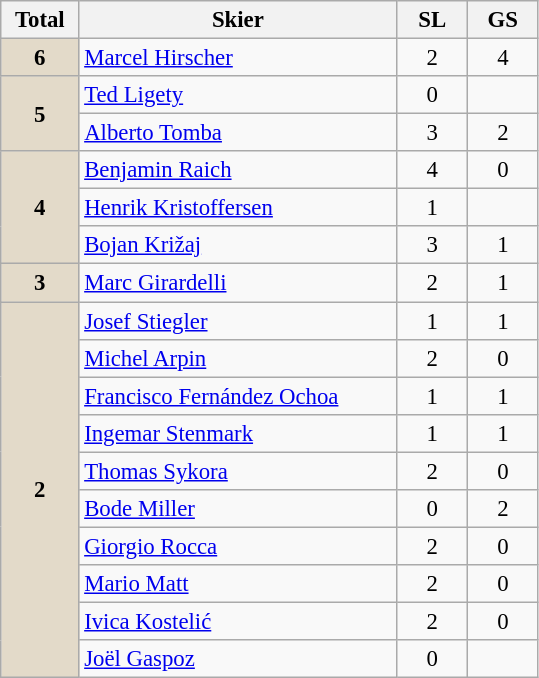<table class="wikitable" style="font-size: 95%">
<tr>
<th width=45>Total</th>
<th width=205>Skier</th>
<th width=40>SL</th>
<th width=40>GS</th>
</tr>
<tr align=center>
<td bgcolor=#E3DAC9><strong>6</strong></td>
<td align=left> <a href='#'>Marcel Hirscher</a></td>
<td>2</td>
<td>4</td>
</tr>
<tr align=center>
<td bgcolor=#E3DAC9 align=center rowspan=2><strong>5</strong></td>
<td align=left> <a href='#'>Ted Ligety</a></td>
<td>0</td>
<td></td>
</tr>
<tr align=center>
<td align=left> <a href='#'>Alberto Tomba</a></td>
<td>3</td>
<td>2</td>
</tr>
<tr align=center>
<td bgcolor=#E3DAC9 rowspan="3" align=center><strong>4</strong></td>
<td align=left> <a href='#'>Benjamin Raich</a></td>
<td>4</td>
<td>0</td>
</tr>
<tr align=center>
<td align=left> <a href='#'>Henrik Kristoffersen</a></td>
<td>1</td>
<td></td>
</tr>
<tr align=center>
<td align=left> <a href='#'>Bojan Križaj</a></td>
<td>3</td>
<td>1</td>
</tr>
<tr align=center>
<td bgcolor=#E3DAC9 rowspan="1" align=center><strong>3</strong></td>
<td align=left> <a href='#'>Marc Girardelli</a></td>
<td>2</td>
<td>1</td>
</tr>
<tr align=center>
<td bgcolor=#E3DAC9 rowspan="10" align=center><strong>2</strong></td>
<td align=left> <a href='#'>Josef Stiegler</a></td>
<td>1</td>
<td>1</td>
</tr>
<tr align=center>
<td align=left> <a href='#'>Michel Arpin</a></td>
<td>2</td>
<td>0</td>
</tr>
<tr align=center>
<td align=left> <a href='#'>Francisco Fernández Ochoa</a></td>
<td>1</td>
<td>1</td>
</tr>
<tr align=center>
<td align=left> <a href='#'>Ingemar Stenmark</a></td>
<td>1</td>
<td>1</td>
</tr>
<tr align=center>
<td align=left> <a href='#'>Thomas Sykora</a></td>
<td>2</td>
<td>0</td>
</tr>
<tr align=center>
<td align=left> <a href='#'>Bode Miller</a></td>
<td>0</td>
<td>2</td>
</tr>
<tr align=center>
<td align=left> <a href='#'>Giorgio Rocca</a></td>
<td>2</td>
<td>0</td>
</tr>
<tr align=center>
<td align=left> <a href='#'>Mario Matt</a></td>
<td>2</td>
<td>0</td>
</tr>
<tr align=center>
<td align=left> <a href='#'>Ivica Kostelić</a></td>
<td>2</td>
<td>0</td>
</tr>
<tr align=center>
<td align=left> <a href='#'>Joël Gaspoz</a></td>
<td>0</td>
<td></td>
</tr>
</table>
